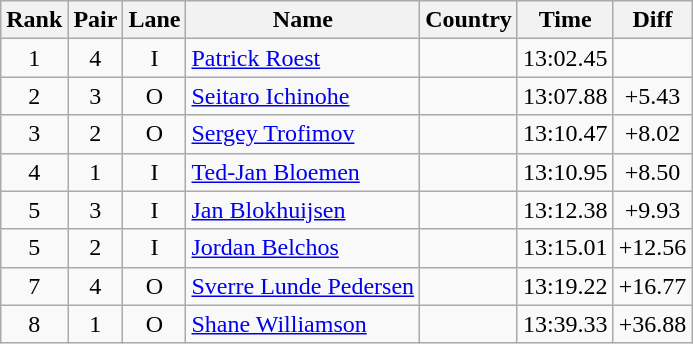<table class="wikitable sortable" style="text-align:center">
<tr>
<th>Rank</th>
<th>Pair</th>
<th>Lane</th>
<th>Name</th>
<th>Country</th>
<th>Time</th>
<th>Diff</th>
</tr>
<tr>
<td>1</td>
<td>4</td>
<td>I</td>
<td align=left><a href='#'>Patrick Roest</a></td>
<td align=left></td>
<td>13:02.45</td>
<td></td>
</tr>
<tr>
<td>2</td>
<td>3</td>
<td>O</td>
<td align=left><a href='#'>Seitaro Ichinohe</a></td>
<td align=left></td>
<td>13:07.88</td>
<td>+5.43</td>
</tr>
<tr>
<td>3</td>
<td>2</td>
<td>O</td>
<td align=left><a href='#'>Sergey Trofimov</a></td>
<td align=left></td>
<td>13:10.47</td>
<td>+8.02</td>
</tr>
<tr>
<td>4</td>
<td>1</td>
<td>I</td>
<td align=left><a href='#'>Ted-Jan Bloemen</a></td>
<td align=left></td>
<td>13:10.95</td>
<td>+8.50</td>
</tr>
<tr>
<td>5</td>
<td>3</td>
<td>I</td>
<td align=left><a href='#'>Jan Blokhuijsen</a></td>
<td align=left></td>
<td>13:12.38</td>
<td>+9.93</td>
</tr>
<tr>
<td>5</td>
<td>2</td>
<td>I</td>
<td align=left><a href='#'>Jordan Belchos</a></td>
<td align=left></td>
<td>13:15.01</td>
<td>+12.56</td>
</tr>
<tr>
<td>7</td>
<td>4</td>
<td>O</td>
<td align=left><a href='#'>Sverre Lunde Pedersen</a></td>
<td align=left></td>
<td>13:19.22</td>
<td>+16.77</td>
</tr>
<tr>
<td>8</td>
<td>1</td>
<td>O</td>
<td align=left><a href='#'>Shane Williamson</a></td>
<td align=left></td>
<td>13:39.33</td>
<td>+36.88</td>
</tr>
</table>
